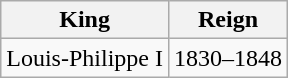<table class="wikitable">
<tr>
<th>King</th>
<th>Reign</th>
</tr>
<tr>
<td>Louis-Philippe I</td>
<td>1830–1848</td>
</tr>
</table>
